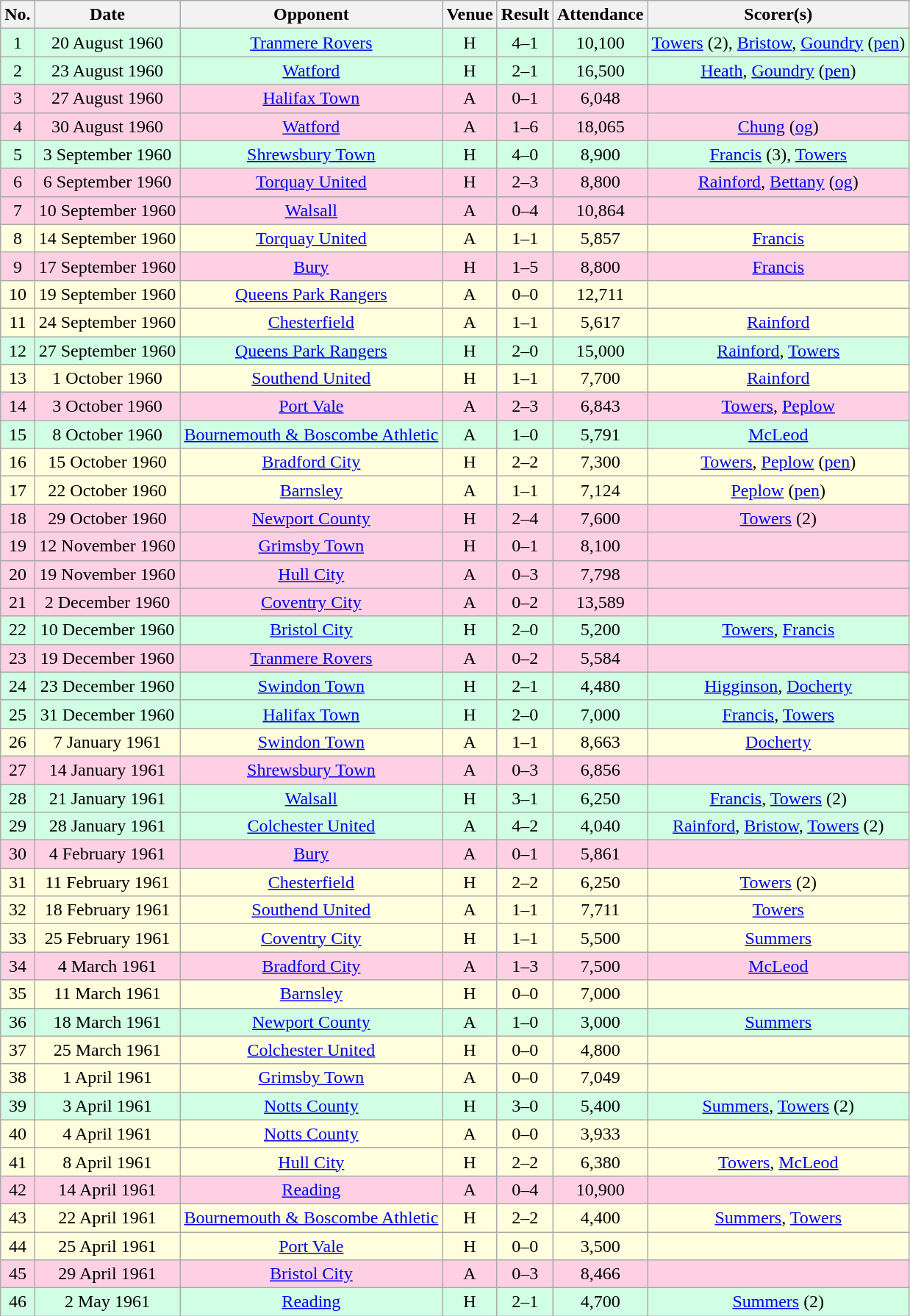<table class="wikitable sortable" style="text-align:center;">
<tr>
<th>No.</th>
<th>Date</th>
<th>Opponent</th>
<th>Venue</th>
<th>Result</th>
<th>Attendance</th>
<th>Scorer(s)</th>
</tr>
<tr style="background:#d0ffe3;">
<td>1</td>
<td>20 August 1960</td>
<td><a href='#'>Tranmere Rovers</a></td>
<td>H</td>
<td>4–1</td>
<td>10,100</td>
<td><a href='#'>Towers</a> (2), <a href='#'>Bristow</a>, <a href='#'>Goundry</a> (<a href='#'>pen</a>)</td>
</tr>
<tr style="background:#d0ffe3;">
<td>2</td>
<td>23 August 1960</td>
<td><a href='#'>Watford</a></td>
<td>H</td>
<td>2–1</td>
<td>16,500</td>
<td><a href='#'>Heath</a>, <a href='#'>Goundry</a> (<a href='#'>pen</a>)</td>
</tr>
<tr style="background:#ffd0e3;">
<td>3</td>
<td>27 August 1960</td>
<td><a href='#'>Halifax Town</a></td>
<td>A</td>
<td>0–1</td>
<td>6,048</td>
<td></td>
</tr>
<tr style="background:#ffd0e3;">
<td>4</td>
<td>30 August 1960</td>
<td><a href='#'>Watford</a></td>
<td>A</td>
<td>1–6</td>
<td>18,065</td>
<td><a href='#'>Chung</a> (<a href='#'>og</a>)</td>
</tr>
<tr style="background:#d0ffe3;">
<td>5</td>
<td>3 September 1960</td>
<td><a href='#'>Shrewsbury Town</a></td>
<td>H</td>
<td>4–0</td>
<td>8,900</td>
<td><a href='#'>Francis</a> (3), <a href='#'>Towers</a></td>
</tr>
<tr style="background:#ffd0e3;">
<td>6</td>
<td>6 September 1960</td>
<td><a href='#'>Torquay United</a></td>
<td>H</td>
<td>2–3</td>
<td>8,800</td>
<td><a href='#'>Rainford</a>, <a href='#'>Bettany</a> (<a href='#'>og</a>)</td>
</tr>
<tr style="background:#ffd0e3;">
<td>7</td>
<td>10 September 1960</td>
<td><a href='#'>Walsall</a></td>
<td>A</td>
<td>0–4</td>
<td>10,864</td>
<td></td>
</tr>
<tr style="background:#ffd;">
<td>8</td>
<td>14 September 1960</td>
<td><a href='#'>Torquay United</a></td>
<td>A</td>
<td>1–1</td>
<td>5,857</td>
<td><a href='#'>Francis</a></td>
</tr>
<tr style="background:#ffd0e3;">
<td>9</td>
<td>17 September 1960</td>
<td><a href='#'>Bury</a></td>
<td>H</td>
<td>1–5</td>
<td>8,800</td>
<td><a href='#'>Francis</a></td>
</tr>
<tr style="background:#ffd;">
<td>10</td>
<td>19 September 1960</td>
<td><a href='#'>Queens Park Rangers</a></td>
<td>A</td>
<td>0–0</td>
<td>12,711</td>
<td></td>
</tr>
<tr style="background:#ffd;">
<td>11</td>
<td>24 September 1960</td>
<td><a href='#'>Chesterfield</a></td>
<td>A</td>
<td>1–1</td>
<td>5,617</td>
<td><a href='#'>Rainford</a></td>
</tr>
<tr style="background:#d0ffe3;">
<td>12</td>
<td>27 September 1960</td>
<td><a href='#'>Queens Park Rangers</a></td>
<td>H</td>
<td>2–0</td>
<td>15,000</td>
<td><a href='#'>Rainford</a>, <a href='#'>Towers</a></td>
</tr>
<tr style="background:#ffd;">
<td>13</td>
<td>1 October 1960</td>
<td><a href='#'>Southend United</a></td>
<td>H</td>
<td>1–1</td>
<td>7,700</td>
<td><a href='#'>Rainford</a></td>
</tr>
<tr style="background:#ffd0e3;">
<td>14</td>
<td>3 October 1960</td>
<td><a href='#'>Port Vale</a></td>
<td>A</td>
<td>2–3</td>
<td>6,843</td>
<td><a href='#'>Towers</a>, <a href='#'>Peplow</a></td>
</tr>
<tr style="background:#d0ffe3;">
<td>15</td>
<td>8 October 1960</td>
<td><a href='#'>Bournemouth & Boscombe Athletic</a></td>
<td>A</td>
<td>1–0</td>
<td>5,791</td>
<td><a href='#'>McLeod</a></td>
</tr>
<tr style="background:#ffd;">
<td>16</td>
<td>15 October 1960</td>
<td><a href='#'>Bradford City</a></td>
<td>H</td>
<td>2–2</td>
<td>7,300</td>
<td><a href='#'>Towers</a>, <a href='#'>Peplow</a> (<a href='#'>pen</a>)</td>
</tr>
<tr style="background:#ffd;">
<td>17</td>
<td>22 October 1960</td>
<td><a href='#'>Barnsley</a></td>
<td>A</td>
<td>1–1</td>
<td>7,124</td>
<td><a href='#'>Peplow</a> (<a href='#'>pen</a>)</td>
</tr>
<tr style="background:#ffd0e3;">
<td>18</td>
<td>29 October 1960</td>
<td><a href='#'>Newport County</a></td>
<td>H</td>
<td>2–4</td>
<td>7,600</td>
<td><a href='#'>Towers</a> (2)</td>
</tr>
<tr style="background:#ffd0e3;">
<td>19</td>
<td>12 November 1960</td>
<td><a href='#'>Grimsby Town</a></td>
<td>H</td>
<td>0–1</td>
<td>8,100</td>
<td></td>
</tr>
<tr style="background:#ffd0e3;">
<td>20</td>
<td>19 November 1960</td>
<td><a href='#'>Hull City</a></td>
<td>A</td>
<td>0–3</td>
<td>7,798</td>
<td></td>
</tr>
<tr style="background:#ffd0e3;">
<td>21</td>
<td>2 December 1960</td>
<td><a href='#'>Coventry City</a></td>
<td>A</td>
<td>0–2</td>
<td>13,589</td>
<td></td>
</tr>
<tr style="background:#d0ffe3;">
<td>22</td>
<td>10 December 1960</td>
<td><a href='#'>Bristol City</a></td>
<td>H</td>
<td>2–0</td>
<td>5,200</td>
<td><a href='#'>Towers</a>, <a href='#'>Francis</a></td>
</tr>
<tr style="background:#ffd0e3;">
<td>23</td>
<td>19 December 1960</td>
<td><a href='#'>Tranmere Rovers</a></td>
<td>A</td>
<td>0–2</td>
<td>5,584</td>
<td></td>
</tr>
<tr style="background:#d0ffe3;">
<td>24</td>
<td>23 December 1960</td>
<td><a href='#'>Swindon Town</a></td>
<td>H</td>
<td>2–1</td>
<td>4,480</td>
<td><a href='#'>Higginson</a>, <a href='#'>Docherty</a></td>
</tr>
<tr style="background:#d0ffe3;">
<td>25</td>
<td>31 December 1960</td>
<td><a href='#'>Halifax Town</a></td>
<td>H</td>
<td>2–0</td>
<td>7,000</td>
<td><a href='#'>Francis</a>, <a href='#'>Towers</a></td>
</tr>
<tr style="background:#ffd;">
<td>26</td>
<td>7 January 1961</td>
<td><a href='#'>Swindon Town</a></td>
<td>A</td>
<td>1–1</td>
<td>8,663</td>
<td><a href='#'>Docherty</a></td>
</tr>
<tr style="background:#ffd0e3;">
<td>27</td>
<td>14 January 1961</td>
<td><a href='#'>Shrewsbury Town</a></td>
<td>A</td>
<td>0–3</td>
<td>6,856</td>
<td></td>
</tr>
<tr style="background:#d0ffe3;">
<td>28</td>
<td>21 January 1961</td>
<td><a href='#'>Walsall</a></td>
<td>H</td>
<td>3–1</td>
<td>6,250</td>
<td><a href='#'>Francis</a>, <a href='#'>Towers</a> (2)</td>
</tr>
<tr style="background:#d0ffe3;">
<td>29</td>
<td>28 January 1961</td>
<td><a href='#'>Colchester United</a></td>
<td>A</td>
<td>4–2</td>
<td>4,040</td>
<td><a href='#'>Rainford</a>, <a href='#'>Bristow</a>, <a href='#'>Towers</a> (2)</td>
</tr>
<tr style="background:#ffd0e3;">
<td>30</td>
<td>4 February 1961</td>
<td><a href='#'>Bury</a></td>
<td>A</td>
<td>0–1</td>
<td>5,861</td>
<td></td>
</tr>
<tr style="background:#ffd;">
<td>31</td>
<td>11 February 1961</td>
<td><a href='#'>Chesterfield</a></td>
<td>H</td>
<td>2–2</td>
<td>6,250</td>
<td><a href='#'>Towers</a> (2)</td>
</tr>
<tr style="background:#ffd;">
<td>32</td>
<td>18 February 1961</td>
<td><a href='#'>Southend United</a></td>
<td>A</td>
<td>1–1</td>
<td>7,711</td>
<td><a href='#'>Towers</a></td>
</tr>
<tr style="background:#ffd;">
<td>33</td>
<td>25 February 1961</td>
<td><a href='#'>Coventry City</a></td>
<td>H</td>
<td>1–1</td>
<td>5,500</td>
<td><a href='#'>Summers</a></td>
</tr>
<tr style="background:#ffd0e3;">
<td>34</td>
<td>4 March 1961</td>
<td><a href='#'>Bradford City</a></td>
<td>A</td>
<td>1–3</td>
<td>7,500</td>
<td><a href='#'>McLeod</a></td>
</tr>
<tr style="background:#ffd;">
<td>35</td>
<td>11 March 1961</td>
<td><a href='#'>Barnsley</a></td>
<td>H</td>
<td>0–0</td>
<td>7,000</td>
<td></td>
</tr>
<tr style="background:#d0ffe3;">
<td>36</td>
<td>18 March 1961</td>
<td><a href='#'>Newport County</a></td>
<td>A</td>
<td>1–0</td>
<td>3,000</td>
<td><a href='#'>Summers</a></td>
</tr>
<tr style="background:#ffd;">
<td>37</td>
<td>25 March 1961</td>
<td><a href='#'>Colchester United</a></td>
<td>H</td>
<td>0–0</td>
<td>4,800</td>
<td></td>
</tr>
<tr style="background:#ffd;">
<td>38</td>
<td>1 April 1961</td>
<td><a href='#'>Grimsby Town</a></td>
<td>A</td>
<td>0–0</td>
<td>7,049</td>
<td></td>
</tr>
<tr style="background:#d0ffe3;">
<td>39</td>
<td>3 April 1961</td>
<td><a href='#'>Notts County</a></td>
<td>H</td>
<td>3–0</td>
<td>5,400</td>
<td><a href='#'>Summers</a>, <a href='#'>Towers</a> (2)</td>
</tr>
<tr style="background:#ffd;">
<td>40</td>
<td>4 April 1961</td>
<td><a href='#'>Notts County</a></td>
<td>A</td>
<td>0–0</td>
<td>3,933</td>
<td></td>
</tr>
<tr style="background:#ffd;">
<td>41</td>
<td>8 April 1961</td>
<td><a href='#'>Hull City</a></td>
<td>H</td>
<td>2–2</td>
<td>6,380</td>
<td><a href='#'>Towers</a>, <a href='#'>McLeod</a></td>
</tr>
<tr style="background:#ffd0e3;">
<td>42</td>
<td>14 April 1961</td>
<td><a href='#'>Reading</a></td>
<td>A</td>
<td>0–4</td>
<td>10,900</td>
<td></td>
</tr>
<tr style="background:#ffd;">
<td>43</td>
<td>22 April 1961</td>
<td><a href='#'>Bournemouth & Boscombe Athletic</a></td>
<td>H</td>
<td>2–2</td>
<td>4,400</td>
<td><a href='#'>Summers</a>, <a href='#'>Towers</a></td>
</tr>
<tr style="background:#ffd;">
<td>44</td>
<td>25 April 1961</td>
<td><a href='#'>Port Vale</a></td>
<td>H</td>
<td>0–0</td>
<td>3,500</td>
<td></td>
</tr>
<tr style="background:#ffd0e3;">
<td>45</td>
<td>29 April 1961</td>
<td><a href='#'>Bristol City</a></td>
<td>A</td>
<td>0–3</td>
<td>8,466</td>
<td></td>
</tr>
<tr style="background:#d0ffe3;">
<td>46</td>
<td>2 May 1961</td>
<td><a href='#'>Reading</a></td>
<td>H</td>
<td>2–1</td>
<td>4,700</td>
<td><a href='#'>Summers</a> (2)</td>
</tr>
</table>
